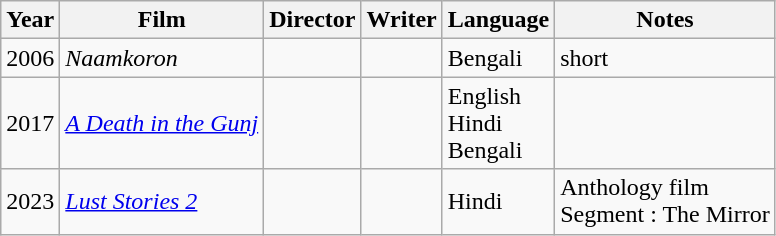<table class="wikitable sortable">
<tr>
<th>Year</th>
<th>Film</th>
<th>Director</th>
<th>Writer</th>
<th>Language</th>
<th class="unsortable">Notes</th>
</tr>
<tr>
<td>2006</td>
<td><em>Naamkoron</em></td>
<td></td>
<td></td>
<td>Bengali</td>
<td>short</td>
</tr>
<tr>
<td>2017</td>
<td><em><a href='#'>A Death in the Gunj</a></em></td>
<td></td>
<td></td>
<td>English<br>Hindi<br>Bengali</td>
<td></td>
</tr>
<tr>
<td>2023</td>
<td><em><a href='#'>Lust Stories 2</a></em></td>
<td></td>
<td></td>
<td>Hindi</td>
<td>Anthology film <br>Segment : The Mirror</td>
</tr>
</table>
